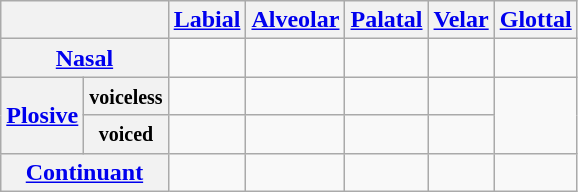<table class="wikitable" style="text-align:center">
<tr>
<th colspan="2"></th>
<th><a href='#'>Labial</a></th>
<th><a href='#'>Alveolar</a></th>
<th><a href='#'>Palatal</a></th>
<th><a href='#'>Velar</a></th>
<th><a href='#'>Glottal</a></th>
</tr>
<tr>
<th colspan="2"><a href='#'>Nasal</a></th>
<td></td>
<td></td>
<td></td>
<td></td>
<td></td>
</tr>
<tr>
<th rowspan="2"><a href='#'>Plosive</a></th>
<th><small>voiceless</small></th>
<td></td>
<td></td>
<td></td>
<td></td>
<td rowspan="2"></td>
</tr>
<tr>
<th><small>voiced</small></th>
<td></td>
<td></td>
<td></td>
<td></td>
</tr>
<tr>
<th colspan="2"><a href='#'>Continuant</a></th>
<td></td>
<td></td>
<td></td>
<td></td>
<td></td>
</tr>
</table>
